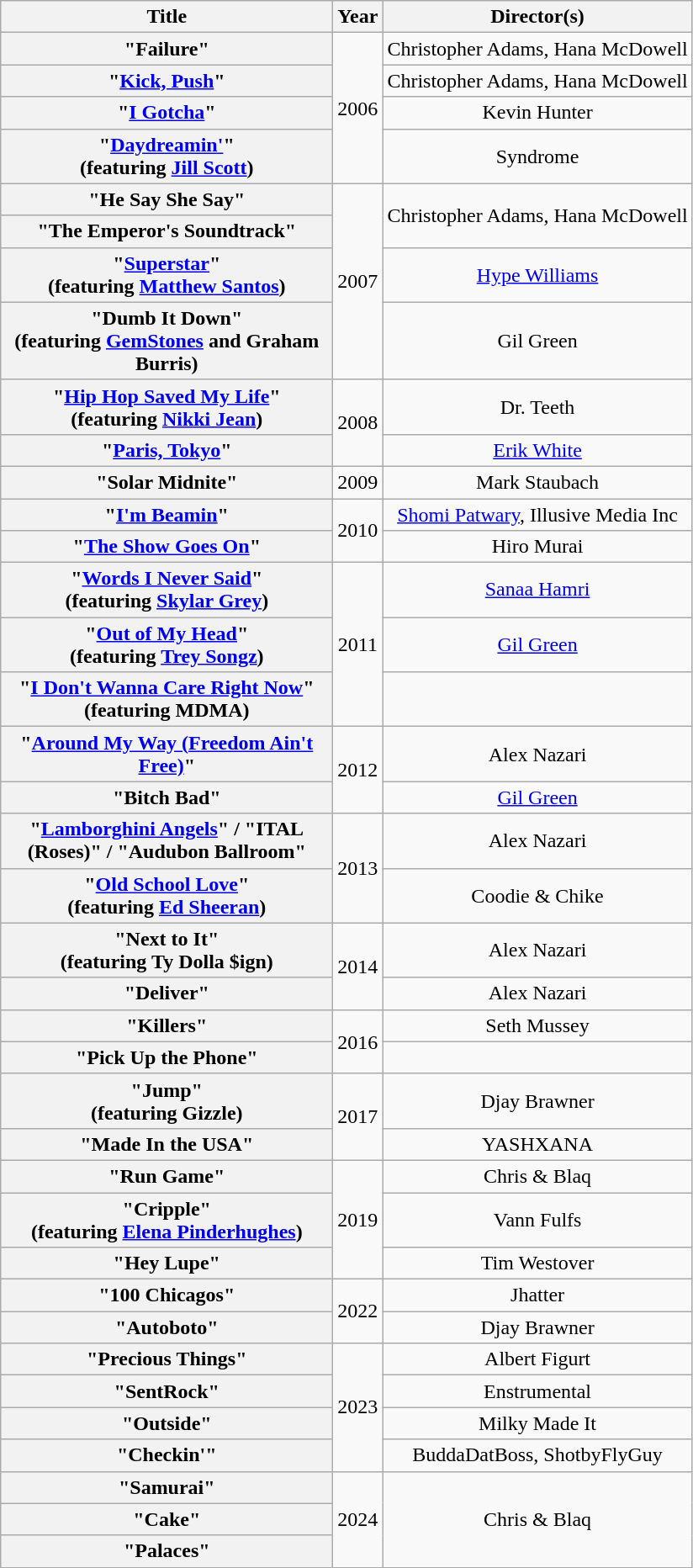<table class="wikitable plainrowheaders" style="text-align:center;">
<tr>
<th scope="col" style="width:16em;">Title</th>
<th scope="col">Year</th>
<th scope="col">Director(s)</th>
</tr>
<tr>
<th scope="row">"Failure"</th>
<td rowspan="4">2006</td>
<td>Christopher Adams, Hana McDowell</td>
</tr>
<tr>
<th scope="row">"<a href='#'>Kick, Push</a>"</th>
<td>Christopher Adams, Hana McDowell</td>
</tr>
<tr>
<th scope="row">"<a href='#'>I Gotcha</a>"</th>
<td>Kevin Hunter</td>
</tr>
<tr>
<th scope="row">"<a href='#'>Daydreamin'</a>"<br><span>(featuring <a href='#'>Jill Scott</a>)</span></th>
<td>Syndrome</td>
</tr>
<tr>
<th scope="row">"He Say She Say"</th>
<td rowspan="4">2007</td>
<td rowspan="2">Christopher Adams, Hana McDowell</td>
</tr>
<tr>
<th scope="row">"The Emperor's Soundtrack"</th>
</tr>
<tr>
<th scope="row">"<a href='#'>Superstar</a>"<br><span>(featuring <a href='#'>Matthew Santos</a>)</span></th>
<td><a href='#'>Hype Williams</a></td>
</tr>
<tr>
<th scope="row">"Dumb It Down"<br><span>(featuring <a href='#'>GemStones</a> and Graham Burris)</span></th>
<td>Gil Green</td>
</tr>
<tr>
<th scope="row">"<a href='#'>Hip Hop Saved My Life</a>"<br><span>(featuring <a href='#'>Nikki Jean</a>)</span></th>
<td rowspan="2">2008</td>
<td>Dr. Teeth</td>
</tr>
<tr>
<th scope="row">"<a href='#'>Paris, Tokyo</a>"</th>
<td><a href='#'>Erik White</a></td>
</tr>
<tr>
<th scope="row">"Solar Midnite"</th>
<td>2009</td>
<td>Mark Staubach</td>
</tr>
<tr>
<th scope="row">"<a href='#'>I'm Beamin</a>"</th>
<td rowspan="2">2010</td>
<td><a href='#'>Shomi Patwary</a>, Illusive Media Inc</td>
</tr>
<tr>
<th scope="row">"<a href='#'>The Show Goes On</a>"</th>
<td>Hiro Murai</td>
</tr>
<tr>
<th scope="row">"<a href='#'>Words I Never Said</a>"<br><span>(featuring <a href='#'>Skylar Grey</a>)</span></th>
<td rowspan="3">2011</td>
<td><a href='#'>Sanaa Hamri</a></td>
</tr>
<tr>
<th scope="row">"<a href='#'>Out of My Head</a>"<br><span>(featuring <a href='#'>Trey Songz</a>)</span></th>
<td><a href='#'>Gil Green</a></td>
</tr>
<tr>
<th scope="row">"<a href='#'>I Don't Wanna Care Right Now</a>"<br><span>(featuring MDMA)</span></th>
<td></td>
</tr>
<tr>
<th scope="row">"<a href='#'>Around My Way (Freedom Ain't Free)</a>"</th>
<td rowspan="2">2012</td>
<td>Alex Nazari</td>
</tr>
<tr>
<th scope="row">"Bitch Bad"</th>
<td><a href='#'>Gil Green</a></td>
</tr>
<tr>
<th scope="row">"<a href='#'>Lamborghini Angels</a>" / "ITAL (Roses)" / "Audubon Ballroom"</th>
<td rowspan="2">2013</td>
<td>Alex Nazari</td>
</tr>
<tr>
<th scope="row">"<a href='#'>Old School Love</a>"<br><span>(featuring <a href='#'>Ed Sheeran</a>)</span></th>
<td>Coodie & Chike</td>
</tr>
<tr>
<th scope="row">"Next to It"<br><span>(featuring Ty Dolla $ign)</span></th>
<td rowspan="2">2014</td>
<td>Alex Nazari</td>
</tr>
<tr>
<th scope="row">"Deliver"<br><span></span></th>
<td>Alex Nazari</td>
</tr>
<tr>
<th scope="row">"Killers"</th>
<td rowspan="2">2016</td>
<td>Seth Mussey</td>
</tr>
<tr>
<th scope="row">"Pick Up the Phone"<br><span></span></th>
<td></td>
</tr>
<tr>
<th scope="row">"Jump"<br><span>(featuring Gizzle)</span></th>
<td rowspan="2">2017</td>
<td>Djay Brawner</td>
</tr>
<tr>
<th scope="row">"Made In the USA"<br><span></span></th>
<td>YASHXANA</td>
</tr>
<tr>
<th scope="row">"Run Game"<br><span></span></th>
<td rowspan="3">2019</td>
<td>Chris & Blaq</td>
</tr>
<tr>
<th scope="row">"Cripple"<br><span>(featuring <a href='#'>Elena Pinderhughes</a>)</span></th>
<td>Vann Fulfs</td>
</tr>
<tr>
<th scope="row">"Hey Lupe"</th>
<td>Tim Westover</td>
</tr>
<tr>
<th scope="row">"100 Chicagos"</th>
<td rowspan="2">2022</td>
<td>Jhatter</td>
</tr>
<tr>
<th scope="row">"Autoboto"</th>
<td>Djay Brawner</td>
</tr>
<tr>
<th scope="row">"Precious Things"</th>
<td rowspan="4">2023</td>
<td>Albert Figurt</td>
</tr>
<tr>
<th scope="row">"SentRock"</th>
<td>Enstrumental</td>
</tr>
<tr>
<th scope="row">"Outside"</th>
<td>Milky Made It</td>
</tr>
<tr>
<th scope="row">"Checkin'"</th>
<td>BuddaDatBoss, ShotbyFlyGuy</td>
</tr>
<tr>
<th scope="row">"Samurai"</th>
<td rowspan="3">2024</td>
<td rowspan="3">Chris & Blaq</td>
</tr>
<tr>
<th scope="row">"Cake"</th>
</tr>
<tr>
<th scope="row">"Palaces"</th>
</tr>
</table>
